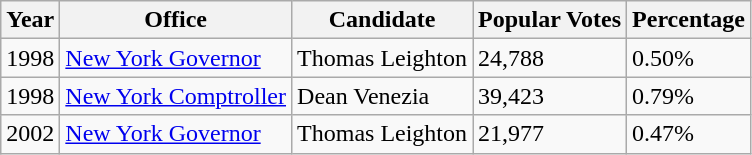<table class="wikitable">
<tr>
<th>Year</th>
<th>Office</th>
<th>Candidate</th>
<th>Popular  Votes</th>
<th>Percentage</th>
</tr>
<tr>
<td>1998</td>
<td><a href='#'>New York Governor</a></td>
<td>Thomas Leighton</td>
<td>24,788</td>
<td>0.50%</td>
</tr>
<tr>
<td>1998</td>
<td><a href='#'>New York Comptroller</a></td>
<td>Dean Venezia</td>
<td>39,423</td>
<td>0.79%</td>
</tr>
<tr>
<td>2002</td>
<td><a href='#'>New York Governor</a></td>
<td>Thomas Leighton</td>
<td>21,977</td>
<td>0.47%</td>
</tr>
</table>
